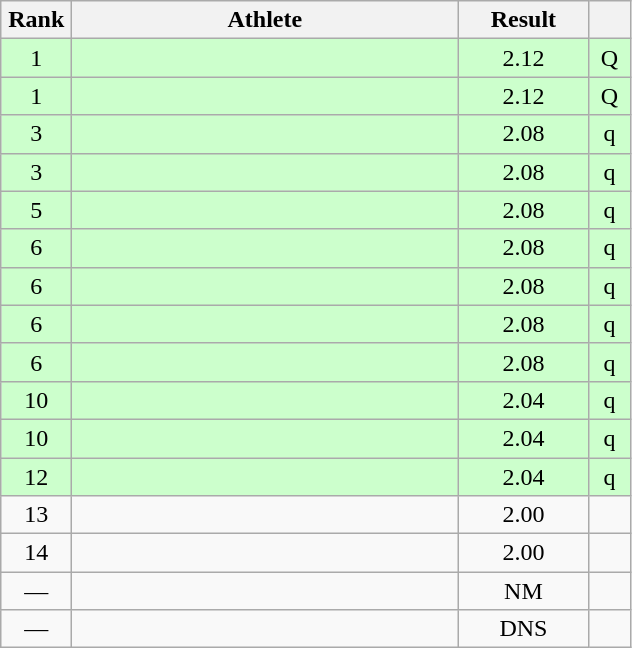<table class=wikitable style="text-align:center">
<tr>
<th width=40>Rank</th>
<th width=250>Athlete</th>
<th width=80>Result</th>
<th width=20></th>
</tr>
<tr bgcolor="ccffcc">
<td>1</td>
<td align=left></td>
<td>2.12</td>
<td>Q</td>
</tr>
<tr bgcolor="ccffcc">
<td>1</td>
<td align=left></td>
<td>2.12</td>
<td>Q</td>
</tr>
<tr bgcolor="ccffcc">
<td>3</td>
<td align=left></td>
<td>2.08</td>
<td>q</td>
</tr>
<tr bgcolor="ccffcc">
<td>3</td>
<td align=left></td>
<td>2.08</td>
<td>q</td>
</tr>
<tr bgcolor="ccffcc">
<td>5</td>
<td align=left></td>
<td>2.08</td>
<td>q</td>
</tr>
<tr bgcolor="ccffcc">
<td>6</td>
<td align=left></td>
<td>2.08</td>
<td>q</td>
</tr>
<tr bgcolor="ccffcc">
<td>6</td>
<td align=left></td>
<td>2.08</td>
<td>q</td>
</tr>
<tr bgcolor="ccffcc">
<td>6</td>
<td align=left></td>
<td>2.08</td>
<td>q</td>
</tr>
<tr bgcolor="ccffcc">
<td>6</td>
<td align=left></td>
<td>2.08</td>
<td>q</td>
</tr>
<tr bgcolor="ccffcc">
<td>10</td>
<td align=left></td>
<td>2.04</td>
<td>q</td>
</tr>
<tr bgcolor="ccffcc">
<td>10</td>
<td align=left></td>
<td>2.04</td>
<td>q</td>
</tr>
<tr bgcolor="ccffcc">
<td>12</td>
<td align=left></td>
<td>2.04</td>
<td>q</td>
</tr>
<tr>
<td>13</td>
<td align=left></td>
<td>2.00</td>
<td></td>
</tr>
<tr>
<td>14</td>
<td align=left></td>
<td>2.00</td>
<td></td>
</tr>
<tr>
<td>—</td>
<td align=left></td>
<td>NM</td>
<td></td>
</tr>
<tr>
<td>—</td>
<td align=left></td>
<td>DNS</td>
<td></td>
</tr>
</table>
